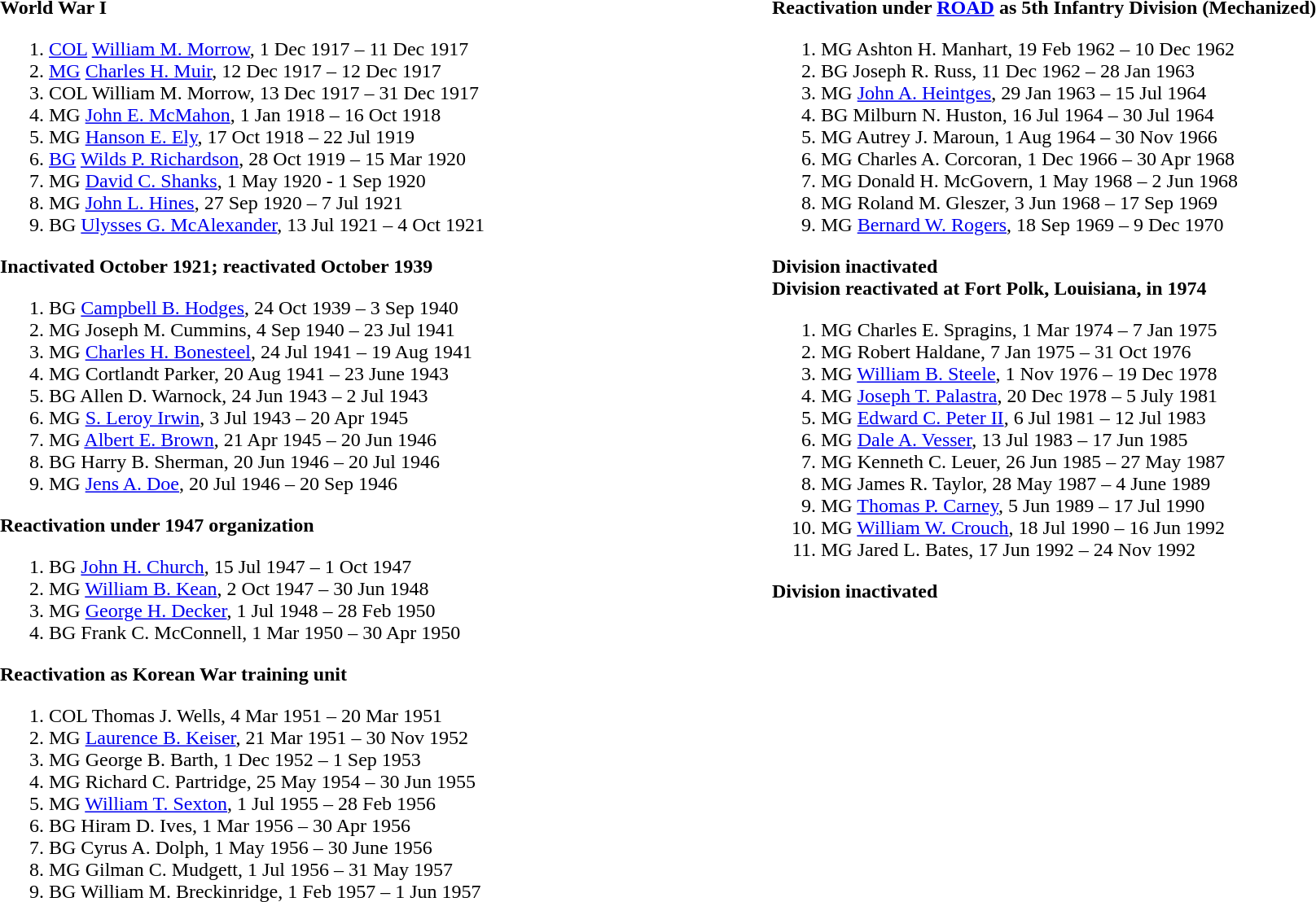<table border="0" cellspacing="0" cellpadding="20" align="center">
<tr>
<td valign="top" width="33%"><br><strong>World War I</strong><ol><li><a href='#'>COL</a> <a href='#'>William M. Morrow</a>,	    1 Dec 1917 – 11 Dec 1917</li><li><a href='#'>MG</a> <a href='#'>Charles H. Muir</a>,	   12 Dec 1917 – 12 Dec 1917</li><li>COL William M. Morrow,	   13 Dec 1917 – 31 Dec 1917</li><li>MG <a href='#'>John E. McMahon</a>,	    1 Jan 1918 – 16 Oct 1918</li><li>MG <a href='#'>Hanson E. Ely</a>,	   17 Oct 1918 – 22 Jul 1919</li><li><a href='#'>BG</a>  <a href='#'>Wilds P. Richardson</a>, 28 Oct 1919 – 15 Mar 1920</li><li>MG <a href='#'>David C. Shanks</a>, 1 May 1920 - 1 Sep 1920</li><li>MG <a href='#'>John L. Hines</a>,	   27 Sep 1920 – 7 Jul 1921</li><li>BG <a href='#'>Ulysses G. McAlexander</a>, 13 Jul 1921 – 4 Oct 1921</li></ol><strong>Inactivated October 1921; reactivated October 1939</strong><ol><li>BG <a href='#'>Campbell B. Hodges</a>,	  24 Oct 1939 – 3 Sep 1940</li><li>MG Joseph M. Cummins,	   4 Sep 1940 – 23 Jul 1941</li><li>MG <a href='#'>Charles H. Bonesteel</a>, 24 Jul 1941 – 19 Aug 1941</li><li>MG Cortlandt Parker,	  20 Aug 1941 – 23 June 1943</li><li>BG Allen D. Warnock,	  24 Jun 1943 – 2 Jul 1943</li><li>MG <a href='#'>S. Leroy Irwin</a>,	   3 Jul 1943 – 20 Apr 1945</li><li>MG <a href='#'>Albert E. Brown</a>,	  21 Apr 1945 – 20 Jun 1946</li><li>BG Harry B. Sherman,	  20 Jun 1946 – 20 Jul 1946</li><li>MG <a href='#'>Jens A. Doe</a>,	  20 Jul 1946 – 20 Sep 1946</li></ol><strong>Reactivation under 1947 organization</strong><ol><li>BG <a href='#'>John H. Church</a>,	15 Jul 1947 – 1 Oct 1947</li><li>MG <a href='#'>William B. Kean</a>, 2 Oct 1947 – 30 Jun 1948</li><li>MG <a href='#'>George H. Decker</a>, 1 Jul 1948 – 28 Feb 1950</li><li>BG Frank C. McConnell,	 1 Mar 1950 – 30 Apr 1950</li></ol><strong>Reactivation as Korean War training unit</strong><ol><li>COL Thomas J. Wells,	     4 Mar 1951 – 20 Mar 1951</li><li>MG <a href='#'>Laurence B. Keiser</a>, 21 Mar 1951 – 30 Nov 1952</li><li>MG George B. Barth,	     1 Dec 1952 – 1 Sep 1953</li><li>MG Richard C. Partridge, 25 May 1954 – 30 Jun 1955</li><li>MG <a href='#'>William T. Sexton</a>,	     1 Jul 1955 – 28 Feb 1956</li><li>BG Hiram D. Ives,	     1 Mar 1956 – 30 Apr 1956</li><li>BG Cyrus A. Dolph,	     1 May 1956 – 30 June 1956</li><li>MG Gilman C. Mudgett,	     1 Jul 1956 – 31 May 1957</li><li>BG William M. Breckinridge, 1 Feb 1957 – 1 Jun 1957</li></ol></td>
<td valign="top" width="33%"><br><strong>Reactivation under <a href='#'>ROAD</a> as 5th Infantry Division (Mechanized)</strong><ol><li>MG Ashton H. Manhart,	19 Feb 1962 – 10 Dec 1962</li><li>BG Joseph R. Russ,	11 Dec 1962 – 28 Jan 1963</li><li>MG <a href='#'>John A. Heintges</a>,	29 Jan 1963 – 15 Jul 1964</li><li>BG Milburn N. Huston,	16 Jul 1964 – 30 Jul 1964</li><li>MG Autrey J. Maroun,	 1 Aug 1964 – 30 Nov 1966</li><li>MG Charles A. Corcoran, 1 Dec 1966 – 30 Apr 1968</li><li>MG Donald H. McGovern,	 1 May 1968 – 2 Jun 1968</li><li>MG Roland M. Gleszer,	 3 Jun 1968 – 17 Sep 1969</li><li>MG <a href='#'>Bernard W. Rogers</a>, 18 Sep 1969 – 9 Dec 1970</li></ol><strong>Division inactivated</strong><br><strong>Division reactivated at Fort Polk, Louisiana, in 1974</strong><ol><li>MG Charles E. Spragins, 1 Mar 1974 – 7 Jan 1975</li><li>MG Robert Haldane, 7 Jan 1975 – 31 Oct 1976</li><li>MG <a href='#'>William B. Steele</a>, 1 Nov 1976 – 19 Dec 1978</li><li>MG <a href='#'>Joseph T. Palastra</a>, 20 Dec 1978 – 5 July 1981</li><li>MG <a href='#'>Edward C. Peter II</a>, 6 Jul 1981 – 12 Jul 1983</li><li>MG <a href='#'>Dale A. Vesser</a>, 13 Jul 1983 – 17 Jun 1985</li><li>MG Kenneth C. Leuer, 26 Jun 1985 – 27 May 1987</li><li>MG James R. Taylor, 28 May 1987 – 4 June 1989</li><li>MG <a href='#'>Thomas P. Carney</a>, 5 Jun 1989 – 17 Jul 1990</li><li>MG <a href='#'>William W. Crouch</a>, 18 Jul 1990 – 16 Jun 1992</li><li>MG Jared L. Bates, 17 Jun 1992 – 24 Nov 1992</li></ol><strong>Division inactivated</strong></td>
</tr>
</table>
